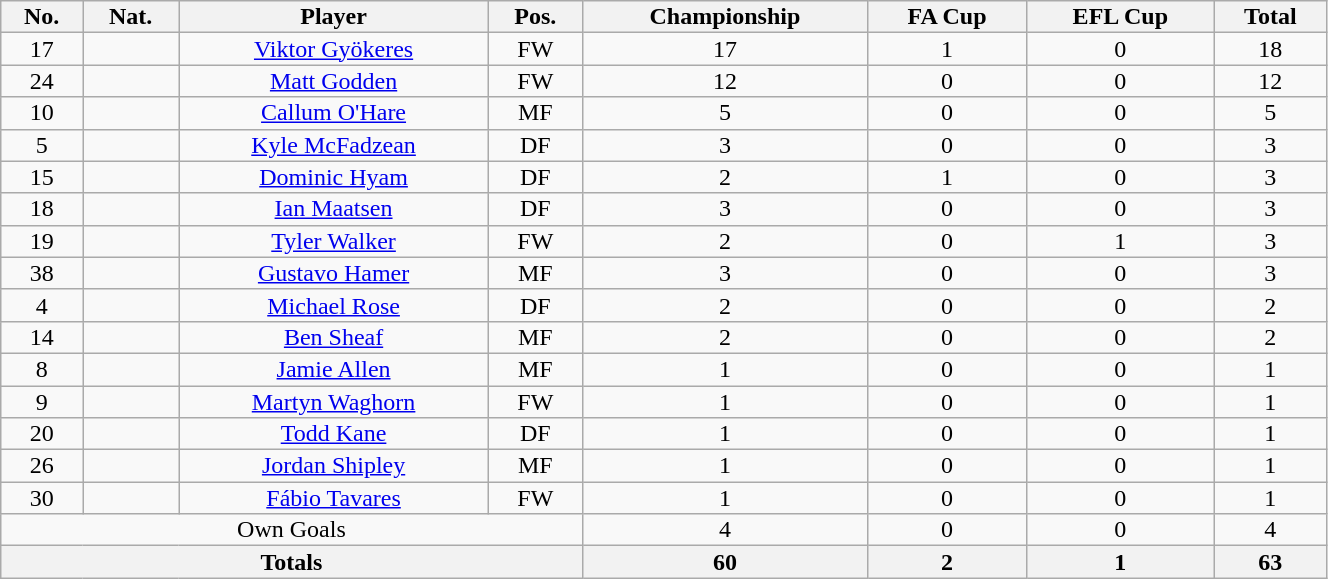<table class="wikitable sortable alternance" style="font-size:100%; text-align:center; line-height:14px; width:70%;">
<tr>
<th>No.</th>
<th>Nat.</th>
<th>Player</th>
<th>Pos.</th>
<th>Championship</th>
<th>FA Cup</th>
<th>EFL Cup</th>
<th>Total</th>
</tr>
<tr>
<td>17</td>
<td></td>
<td><a href='#'>Viktor Gyökeres</a></td>
<td>FW</td>
<td>17</td>
<td>1</td>
<td>0</td>
<td>18</td>
</tr>
<tr>
<td>24</td>
<td></td>
<td><a href='#'>Matt Godden</a></td>
<td>FW</td>
<td>12</td>
<td>0</td>
<td>0</td>
<td>12</td>
</tr>
<tr>
<td>10</td>
<td></td>
<td><a href='#'>Callum O'Hare</a></td>
<td>MF</td>
<td>5</td>
<td>0</td>
<td>0</td>
<td>5</td>
</tr>
<tr>
<td>5</td>
<td></td>
<td><a href='#'>Kyle McFadzean</a></td>
<td>DF</td>
<td>3</td>
<td>0</td>
<td>0</td>
<td>3</td>
</tr>
<tr>
<td>15</td>
<td></td>
<td><a href='#'>Dominic Hyam</a></td>
<td>DF</td>
<td>2</td>
<td>1</td>
<td>0</td>
<td>3</td>
</tr>
<tr>
<td>18</td>
<td></td>
<td><a href='#'>Ian Maatsen</a></td>
<td>DF</td>
<td>3</td>
<td>0</td>
<td>0</td>
<td>3</td>
</tr>
<tr>
<td>19</td>
<td></td>
<td><a href='#'>Tyler Walker</a></td>
<td>FW</td>
<td>2</td>
<td>0</td>
<td>1</td>
<td>3</td>
</tr>
<tr>
<td>38</td>
<td></td>
<td><a href='#'>Gustavo Hamer</a></td>
<td>MF</td>
<td>3</td>
<td>0</td>
<td>0</td>
<td>3</td>
</tr>
<tr>
<td>4</td>
<td></td>
<td><a href='#'>Michael Rose</a></td>
<td>DF</td>
<td>2</td>
<td>0</td>
<td>0</td>
<td>2</td>
</tr>
<tr>
<td>14</td>
<td></td>
<td><a href='#'>Ben Sheaf</a></td>
<td>MF</td>
<td>2</td>
<td>0</td>
<td>0</td>
<td>2</td>
</tr>
<tr>
<td>8</td>
<td></td>
<td><a href='#'>Jamie Allen</a></td>
<td>MF</td>
<td>1</td>
<td>0</td>
<td>0</td>
<td>1</td>
</tr>
<tr>
<td>9</td>
<td></td>
<td><a href='#'>Martyn Waghorn</a></td>
<td>FW</td>
<td>1</td>
<td>0</td>
<td>0</td>
<td>1</td>
</tr>
<tr>
<td>20</td>
<td></td>
<td><a href='#'>Todd Kane</a></td>
<td>DF</td>
<td>1</td>
<td>0</td>
<td>0</td>
<td>1</td>
</tr>
<tr>
<td>26</td>
<td></td>
<td><a href='#'>Jordan Shipley</a></td>
<td>MF</td>
<td>1</td>
<td>0</td>
<td>0</td>
<td>1</td>
</tr>
<tr>
<td>30</td>
<td></td>
<td><a href='#'>Fábio Tavares</a></td>
<td>FW</td>
<td>1</td>
<td>0</td>
<td>0</td>
<td>1</td>
</tr>
<tr>
<td colspan="4">Own Goals</td>
<td>4</td>
<td>0</td>
<td>0</td>
<td>4</td>
</tr>
<tr class="sortbottom">
<th colspan="4">Totals</th>
<th>60</th>
<th>2</th>
<th>1</th>
<th>63</th>
</tr>
</table>
